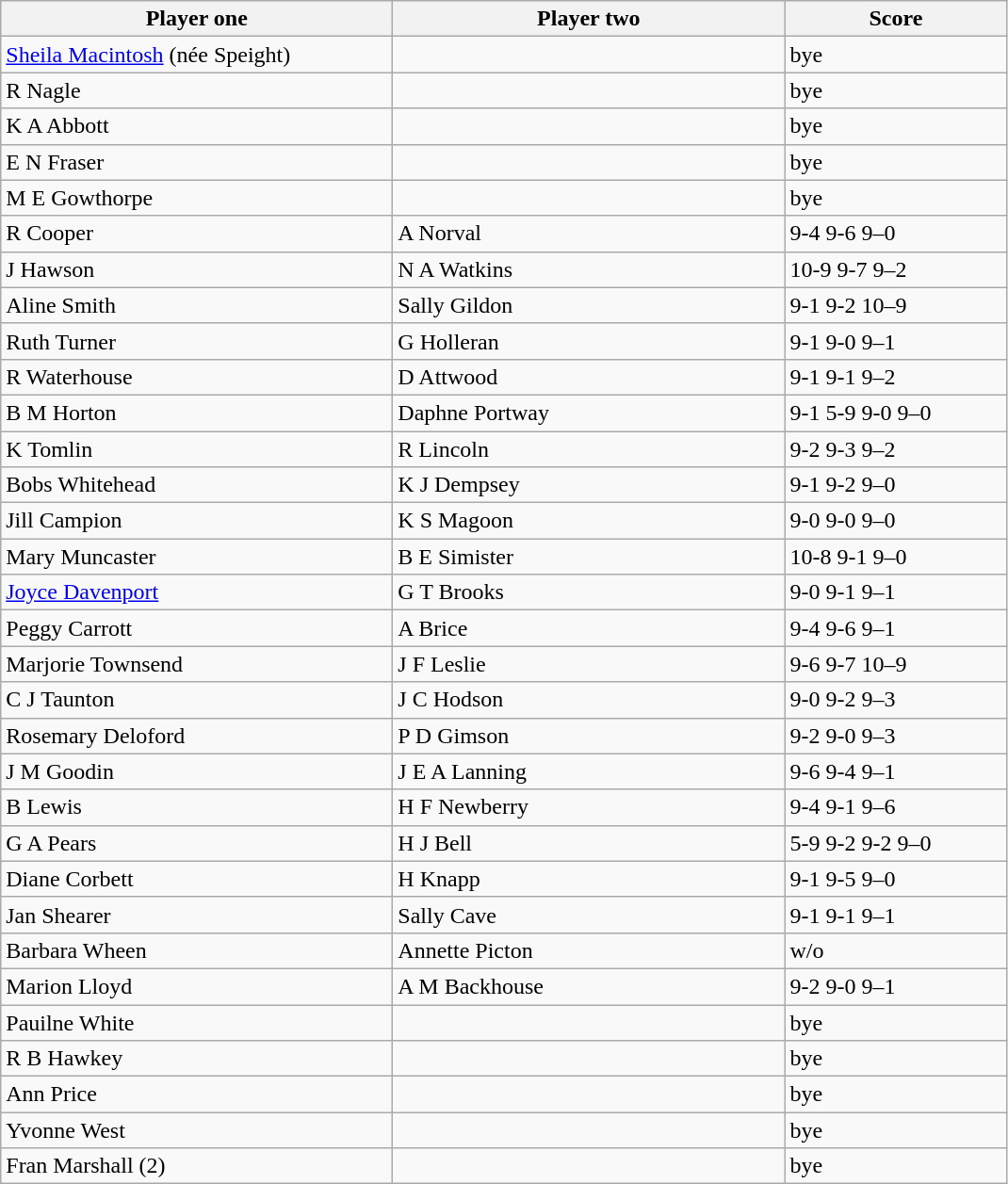<table class="wikitable">
<tr>
<th width=270>Player one</th>
<th width=270>Player two</th>
<th width=150>Score</th>
</tr>
<tr>
<td><a href='#'>Sheila Macintosh</a> (née Speight)</td>
<td></td>
<td>bye</td>
</tr>
<tr>
<td>R Nagle</td>
<td></td>
<td>bye</td>
</tr>
<tr>
<td>K A Abbott</td>
<td></td>
<td>bye</td>
</tr>
<tr>
<td>E N Fraser</td>
<td></td>
<td>bye</td>
</tr>
<tr>
<td>M E Gowthorpe</td>
<td></td>
<td>bye</td>
</tr>
<tr>
<td>R Cooper</td>
<td>A Norval</td>
<td>9-4 9-6 9–0</td>
</tr>
<tr>
<td>J Hawson</td>
<td>N A Watkins</td>
<td>10-9 9-7 9–2</td>
</tr>
<tr>
<td>Aline Smith</td>
<td>Sally Gildon</td>
<td>9-1 9-2 10–9</td>
</tr>
<tr>
<td>Ruth Turner</td>
<td>G Holleran</td>
<td>9-1 9-0 9–1</td>
</tr>
<tr>
<td>R Waterhouse</td>
<td>D Attwood</td>
<td>9-1 9-1 9–2</td>
</tr>
<tr>
<td>B M Horton</td>
<td>Daphne Portway</td>
<td>9-1 5-9 9-0 9–0</td>
</tr>
<tr>
<td>K Tomlin</td>
<td>R Lincoln</td>
<td>9-2 9-3 9–2</td>
</tr>
<tr>
<td>Bobs Whitehead</td>
<td>K J Dempsey</td>
<td>9-1 9-2 9–0</td>
</tr>
<tr>
<td>Jill Campion</td>
<td>K S Magoon</td>
<td>9-0 9-0 9–0</td>
</tr>
<tr>
<td>Mary Muncaster</td>
<td>B E Simister</td>
<td>10-8 9-1 9–0</td>
</tr>
<tr>
<td><a href='#'>Joyce Davenport</a></td>
<td>G T Brooks</td>
<td>9-0 9-1 9–1</td>
</tr>
<tr>
<td>Peggy Carrott</td>
<td>A Brice</td>
<td>9-4 9-6 9–1</td>
</tr>
<tr>
<td>Marjorie Townsend</td>
<td>J F Leslie</td>
<td>9-6 9-7 10–9</td>
</tr>
<tr>
<td>C J Taunton</td>
<td>J C Hodson</td>
<td>9-0 9-2 9–3</td>
</tr>
<tr>
<td>Rosemary Deloford</td>
<td>P D Gimson</td>
<td>9-2 9-0 9–3</td>
</tr>
<tr>
<td>J M Goodin</td>
<td>J E A Lanning</td>
<td>9-6 9-4 9–1</td>
</tr>
<tr>
<td>B Lewis</td>
<td>H F Newberry</td>
<td>9-4 9-1 9–6</td>
</tr>
<tr>
<td>G A Pears</td>
<td>H J Bell</td>
<td>5-9 9-2 9-2 9–0</td>
</tr>
<tr>
<td>Diane Corbett</td>
<td>H Knapp</td>
<td>9-1 9-5 9–0</td>
</tr>
<tr>
<td>Jan Shearer</td>
<td>Sally Cave</td>
<td>9-1 9-1 9–1</td>
</tr>
<tr>
<td>Barbara Wheen</td>
<td>Annette Picton</td>
<td>w/o</td>
</tr>
<tr>
<td>Marion Lloyd</td>
<td>A M Backhouse</td>
<td>9-2 9-0 9–1</td>
</tr>
<tr>
<td>Pauilne White</td>
<td></td>
<td>bye</td>
</tr>
<tr>
<td>R B Hawkey</td>
<td></td>
<td>bye</td>
</tr>
<tr>
<td>Ann Price</td>
<td></td>
<td>bye</td>
</tr>
<tr>
<td>Yvonne West</td>
<td></td>
<td>bye</td>
</tr>
<tr>
<td>Fran Marshall (2)</td>
<td></td>
<td>bye</td>
</tr>
</table>
